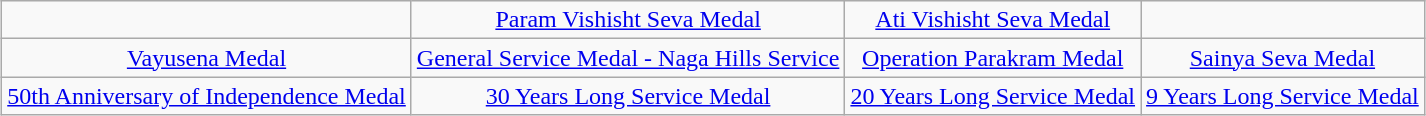<table class="wikitable" style="margin:1em auto; text-align:center;">
<tr>
<td></td>
<td><a href='#'>Param Vishisht Seva Medal</a></td>
<td><a href='#'>Ati Vishisht Seva Medal</a></td>
<td></td>
</tr>
<tr>
<td><a href='#'>Vayusena Medal</a></td>
<td><a href='#'>General Service Medal - Naga Hills Service</a></td>
<td><a href='#'>Operation Parakram Medal</a></td>
<td><a href='#'>Sainya Seva Medal</a></td>
</tr>
<tr>
<td><a href='#'>50th Anniversary of Independence Medal</a></td>
<td><a href='#'>30 Years Long Service Medal</a></td>
<td><a href='#'>20 Years Long Service Medal</a></td>
<td><a href='#'>9 Years Long Service Medal</a></td>
</tr>
</table>
